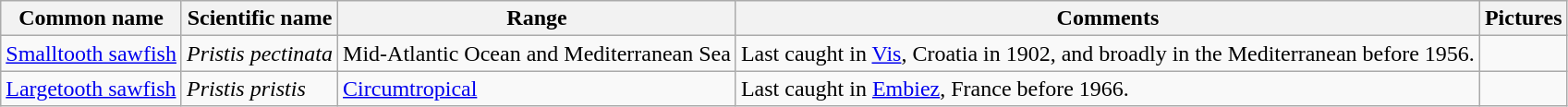<table class="wikitable">
<tr>
<th>Common name</th>
<th>Scientific name</th>
<th>Range</th>
<th class="unsortable">Comments</th>
<th>Pictures</th>
</tr>
<tr>
<td><a href='#'>Smalltooth sawfish</a></td>
<td><em>Pristis pectinata</em></td>
<td>Mid-Atlantic Ocean and Mediterranean Sea</td>
<td>Last caught in <a href='#'>Vis</a>, Croatia in 1902, and broadly in the Mediterranean before 1956.</td>
<td></td>
</tr>
<tr>
<td><a href='#'>Largetooth sawfish</a></td>
<td><em>Pristis pristis</em></td>
<td><a href='#'>Circumtropical</a></td>
<td>Last caught in <a href='#'>Embiez</a>, France before 1966.</td>
<td></td>
</tr>
</table>
